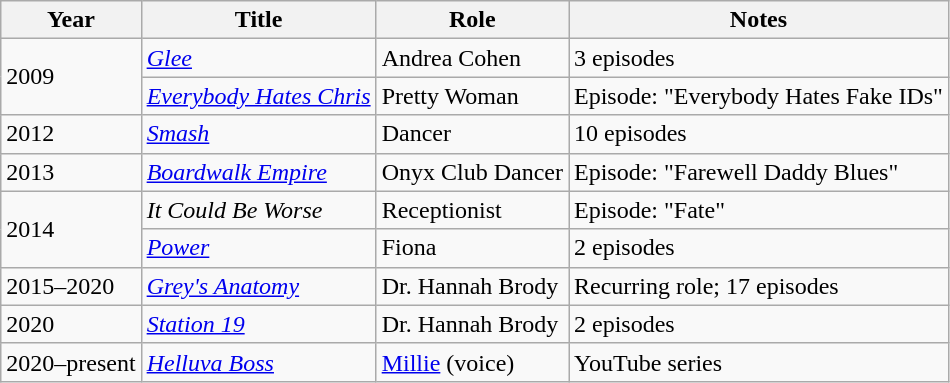<table class="wikitable sortable">
<tr>
<th>Year</th>
<th>Title</th>
<th>Role</th>
<th>Notes</th>
</tr>
<tr>
<td rowspan="2">2009</td>
<td><em><a href='#'>Glee</a></em></td>
<td>Andrea Cohen</td>
<td>3 episodes</td>
</tr>
<tr>
<td><em><a href='#'>Everybody Hates Chris</a></em></td>
<td>Pretty Woman</td>
<td>Episode: "Everybody Hates Fake IDs"</td>
</tr>
<tr>
<td>2012</td>
<td><em><a href='#'>Smash</a></em></td>
<td>Dancer</td>
<td>10 episodes</td>
</tr>
<tr>
<td>2013</td>
<td><em><a href='#'>Boardwalk Empire</a></em></td>
<td>Onyx Club Dancer</td>
<td>Episode: "Farewell Daddy Blues"</td>
</tr>
<tr>
<td rowspan="2">2014</td>
<td><em>It Could Be Worse</em></td>
<td>Receptionist</td>
<td>Episode: "Fate"</td>
</tr>
<tr>
<td><em><a href='#'>Power</a></em></td>
<td>Fiona</td>
<td>2 episodes</td>
</tr>
<tr>
<td>2015–2020</td>
<td><em><a href='#'>Grey's Anatomy</a></em></td>
<td>Dr. Hannah Brody</td>
<td>Recurring role; 17 episodes</td>
</tr>
<tr>
<td>2020</td>
<td><em><a href='#'>Station 19</a></em></td>
<td>Dr. Hannah Brody</td>
<td>2 episodes</td>
</tr>
<tr>
<td>2020–present</td>
<td><em><a href='#'>Helluva Boss</a></em></td>
<td><a href='#'>Millie</a> (voice)</td>
<td>YouTube series</td>
</tr>
</table>
